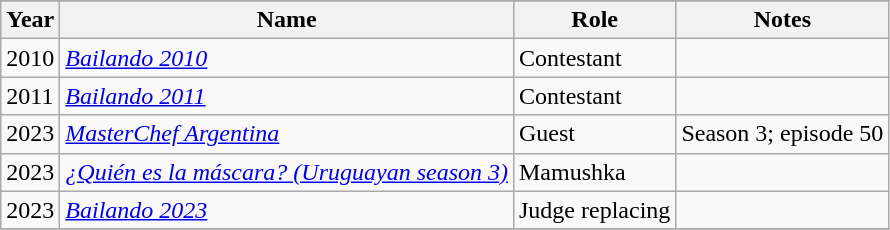<table class="wikitable">
<tr>
</tr>
<tr>
<th>Year</th>
<th>Name</th>
<th>Role</th>
<th>Notes</th>
</tr>
<tr>
<td>2010</td>
<td>  <em><a href='#'>Bailando 2010</a></em></td>
<td>Contestant</td>
<td></td>
</tr>
<tr>
<td>2011</td>
<td>  <em><a href='#'>Bailando 2011</a></em></td>
<td>Contestant</td>
<td></td>
</tr>
<tr>
<td>2023</td>
<td> <em><a href='#'>MasterChef Argentina</a></em></td>
<td>Guest</td>
<td>Season 3;  episode 50</td>
</tr>
<tr>
<td>2023</td>
<td> <em><a href='#'>¿Quién es la máscara? (Uruguayan season 3)</a></em></td>
<td>Mamushka</td>
<td></td>
</tr>
<tr>
<td>2023</td>
<td> <em><a href='#'>Bailando 2023</a></em></td>
<td>Judge replacing</td>
<td></td>
</tr>
<tr>
</tr>
</table>
